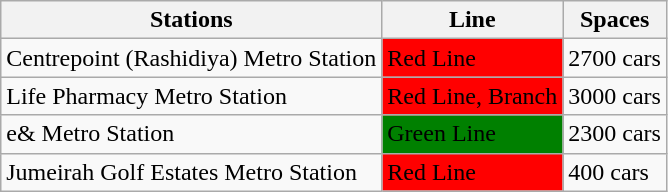<table class="wikitable">
<tr>
<th>Stations</th>
<th>Line</th>
<th>Spaces</th>
</tr>
<tr>
<td>Centrepoint (Rashidiya) Metro Station</td>
<td style="background: red"><span>Red Line </span></td>
<td>2700 cars</td>
</tr>
<tr>
<td>Life Pharmacy Metro Station</td>
<td style="background: red"><span>Red Line, Branch </span></td>
<td>3000 cars</td>
</tr>
<tr>
<td>e& Metro Station</td>
<td style="background: green"><span>Green Line </span></td>
<td>2300 cars</td>
</tr>
<tr>
<td>Jumeirah Golf Estates Metro Station</td>
<td style="background: red"><span>Red Line </span></td>
<td>400 cars</td>
</tr>
</table>
